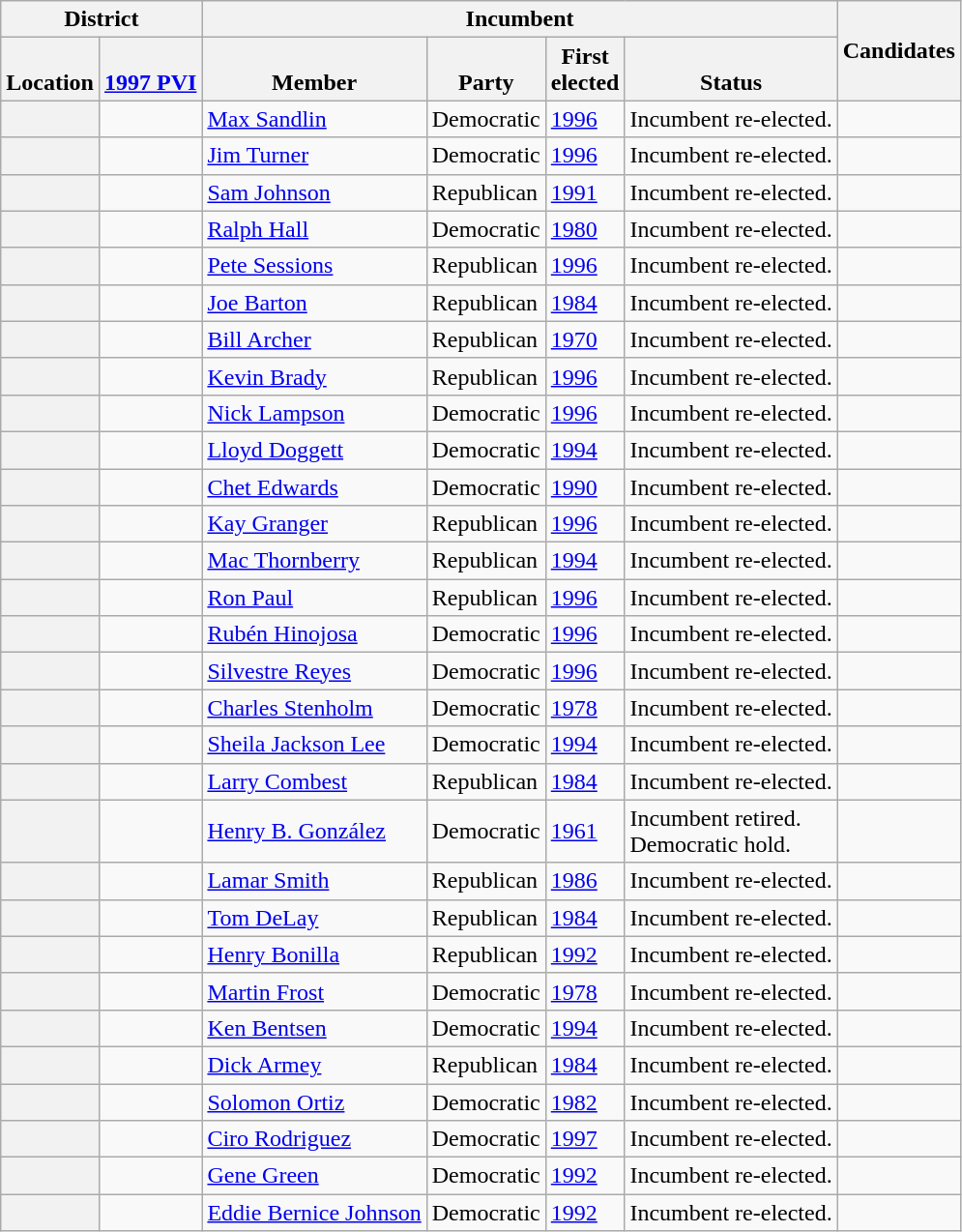<table class="wikitable sortable">
<tr>
<th colspan=2>District</th>
<th colspan=4>Incumbent</th>
<th rowspan=2 class="unsortable">Candidates</th>
</tr>
<tr valign=bottom>
<th>Location</th>
<th><a href='#'>1997 PVI</a></th>
<th>Member</th>
<th>Party</th>
<th>First<br>elected</th>
<th>Status</th>
</tr>
<tr>
<th></th>
<td></td>
<td><a href='#'>Max Sandlin</a></td>
<td>Democratic</td>
<td><a href='#'>1996</a></td>
<td>Incumbent re-elected.</td>
<td nowrap></td>
</tr>
<tr>
<th></th>
<td></td>
<td><a href='#'>Jim Turner</a></td>
<td>Democratic</td>
<td><a href='#'>1996</a></td>
<td>Incumbent re-elected.</td>
<td nowrap></td>
</tr>
<tr>
<th></th>
<td></td>
<td><a href='#'>Sam Johnson</a></td>
<td>Republican</td>
<td><a href='#'>1991</a></td>
<td>Incumbent re-elected.</td>
<td nowrap></td>
</tr>
<tr>
<th></th>
<td></td>
<td><a href='#'>Ralph Hall</a></td>
<td>Democratic</td>
<td><a href='#'>1980</a></td>
<td>Incumbent re-elected.</td>
<td nowrap></td>
</tr>
<tr>
<th></th>
<td></td>
<td><a href='#'>Pete Sessions</a></td>
<td>Republican</td>
<td><a href='#'>1996</a></td>
<td>Incumbent re-elected.</td>
<td nowrap></td>
</tr>
<tr>
<th></th>
<td></td>
<td><a href='#'>Joe Barton</a></td>
<td>Republican</td>
<td><a href='#'>1984</a></td>
<td>Incumbent re-elected.</td>
<td nowrap></td>
</tr>
<tr>
<th></th>
<td></td>
<td><a href='#'>Bill Archer</a></td>
<td>Republican</td>
<td><a href='#'>1970</a></td>
<td>Incumbent re-elected.</td>
<td nowrap></td>
</tr>
<tr>
<th></th>
<td></td>
<td><a href='#'>Kevin Brady</a></td>
<td>Republican</td>
<td><a href='#'>1996</a></td>
<td>Incumbent re-elected.</td>
<td nowrap></td>
</tr>
<tr>
<th></th>
<td></td>
<td><a href='#'>Nick Lampson</a></td>
<td>Democratic</td>
<td><a href='#'>1996</a></td>
<td>Incumbent re-elected.</td>
<td nowrap></td>
</tr>
<tr>
<th></th>
<td></td>
<td><a href='#'>Lloyd Doggett</a></td>
<td>Democratic</td>
<td><a href='#'>1994</a></td>
<td>Incumbent re-elected.</td>
<td nowrap></td>
</tr>
<tr>
<th></th>
<td></td>
<td><a href='#'>Chet Edwards</a></td>
<td>Democratic</td>
<td><a href='#'>1990</a></td>
<td>Incumbent re-elected.</td>
<td nowrap></td>
</tr>
<tr>
<th></th>
<td></td>
<td><a href='#'>Kay Granger</a></td>
<td>Republican</td>
<td><a href='#'>1996</a></td>
<td>Incumbent re-elected.</td>
<td nowrap></td>
</tr>
<tr>
<th></th>
<td></td>
<td><a href='#'>Mac Thornberry</a></td>
<td>Republican</td>
<td><a href='#'>1994</a></td>
<td>Incumbent re-elected.</td>
<td nowrap></td>
</tr>
<tr>
<th></th>
<td></td>
<td><a href='#'>Ron Paul</a></td>
<td>Republican</td>
<td><a href='#'>1996</a></td>
<td>Incumbent re-elected.</td>
<td nowrap></td>
</tr>
<tr>
<th></th>
<td></td>
<td><a href='#'>Rubén Hinojosa</a></td>
<td>Democratic</td>
<td><a href='#'>1996</a></td>
<td>Incumbent re-elected.</td>
<td nowrap></td>
</tr>
<tr>
<th></th>
<td></td>
<td><a href='#'>Silvestre Reyes</a></td>
<td>Democratic</td>
<td><a href='#'>1996</a></td>
<td>Incumbent re-elected.</td>
<td nowrap></td>
</tr>
<tr>
<th></th>
<td></td>
<td><a href='#'>Charles Stenholm</a></td>
<td>Democratic</td>
<td><a href='#'>1978</a></td>
<td>Incumbent re-elected.</td>
<td nowrap></td>
</tr>
<tr>
<th></th>
<td></td>
<td><a href='#'>Sheila Jackson Lee</a></td>
<td>Democratic</td>
<td><a href='#'>1994</a></td>
<td>Incumbent re-elected.</td>
<td nowrap></td>
</tr>
<tr>
<th></th>
<td></td>
<td><a href='#'>Larry Combest</a></td>
<td>Republican</td>
<td><a href='#'>1984</a></td>
<td>Incumbent re-elected.</td>
<td nowrap></td>
</tr>
<tr>
<th></th>
<td></td>
<td><a href='#'>Henry B. González</a></td>
<td>Democratic</td>
<td><a href='#'>1961</a></td>
<td>Incumbent retired.<br>Democratic hold.</td>
<td nowrap></td>
</tr>
<tr>
<th></th>
<td></td>
<td><a href='#'>Lamar Smith</a></td>
<td>Republican</td>
<td><a href='#'>1986</a></td>
<td>Incumbent re-elected.</td>
<td nowrap></td>
</tr>
<tr>
<th></th>
<td></td>
<td><a href='#'>Tom DeLay</a></td>
<td>Republican</td>
<td><a href='#'>1984</a></td>
<td>Incumbent re-elected.</td>
<td nowrap></td>
</tr>
<tr>
<th></th>
<td></td>
<td><a href='#'>Henry Bonilla</a></td>
<td>Republican</td>
<td><a href='#'>1992</a></td>
<td>Incumbent re-elected.</td>
<td nowrap></td>
</tr>
<tr>
<th></th>
<td></td>
<td><a href='#'>Martin Frost</a></td>
<td>Democratic</td>
<td><a href='#'>1978</a></td>
<td>Incumbent re-elected.</td>
<td nowrap></td>
</tr>
<tr>
<th></th>
<td></td>
<td><a href='#'>Ken Bentsen</a></td>
<td>Democratic</td>
<td><a href='#'>1994</a></td>
<td>Incumbent re-elected.</td>
<td nowrap></td>
</tr>
<tr>
<th></th>
<td></td>
<td><a href='#'>Dick Armey</a></td>
<td>Republican</td>
<td><a href='#'>1984</a></td>
<td>Incumbent re-elected.</td>
<td nowrap></td>
</tr>
<tr>
<th></th>
<td></td>
<td><a href='#'>Solomon Ortiz</a></td>
<td>Democratic</td>
<td><a href='#'>1982</a></td>
<td>Incumbent re-elected.</td>
<td nowrap></td>
</tr>
<tr>
<th></th>
<td></td>
<td><a href='#'>Ciro Rodriguez</a></td>
<td>Democratic</td>
<td><a href='#'>1997</a></td>
<td>Incumbent re-elected.</td>
<td nowrap></td>
</tr>
<tr>
<th></th>
<td></td>
<td><a href='#'>Gene Green</a></td>
<td>Democratic</td>
<td><a href='#'>1992</a></td>
<td>Incumbent re-elected.</td>
<td nowrap></td>
</tr>
<tr>
<th></th>
<td></td>
<td><a href='#'>Eddie Bernice Johnson</a></td>
<td>Democratic</td>
<td><a href='#'>1992</a></td>
<td>Incumbent re-elected.</td>
<td nowrap></td>
</tr>
</table>
